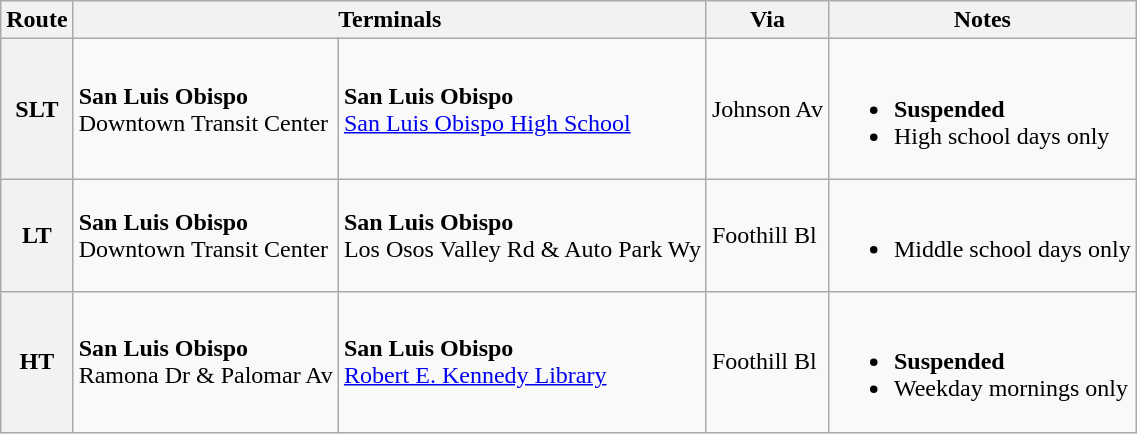<table class="wikitable">
<tr>
<th>Route</th>
<th colspan="2">Terminals</th>
<th>Via</th>
<th>Notes</th>
</tr>
<tr>
<th>SLT</th>
<td><strong>San Luis Obispo</strong><br>Downtown Transit Center</td>
<td><strong>San Luis Obispo</strong><br><a href='#'>San Luis Obispo High School</a></td>
<td>Johnson Av</td>
<td><br><ul><li><strong>Suspended</strong></li><li>High school days only</li></ul></td>
</tr>
<tr>
<th>LT</th>
<td><strong>San Luis Obispo</strong><br>Downtown Transit Center</td>
<td><strong>San Luis Obispo</strong><br>Los Osos Valley Rd & Auto Park Wy</td>
<td>Foothill Bl</td>
<td><br><ul><li>Middle school days only</li></ul></td>
</tr>
<tr>
<th>HT</th>
<td><strong>San Luis Obispo</strong><br>Ramona Dr & Palomar Av</td>
<td><strong>San Luis Obispo</strong><br><a href='#'>Robert E. Kennedy Library</a></td>
<td>Foothill Bl</td>
<td><br><ul><li><strong>Suspended</strong></li><li>Weekday mornings only</li></ul></td>
</tr>
</table>
